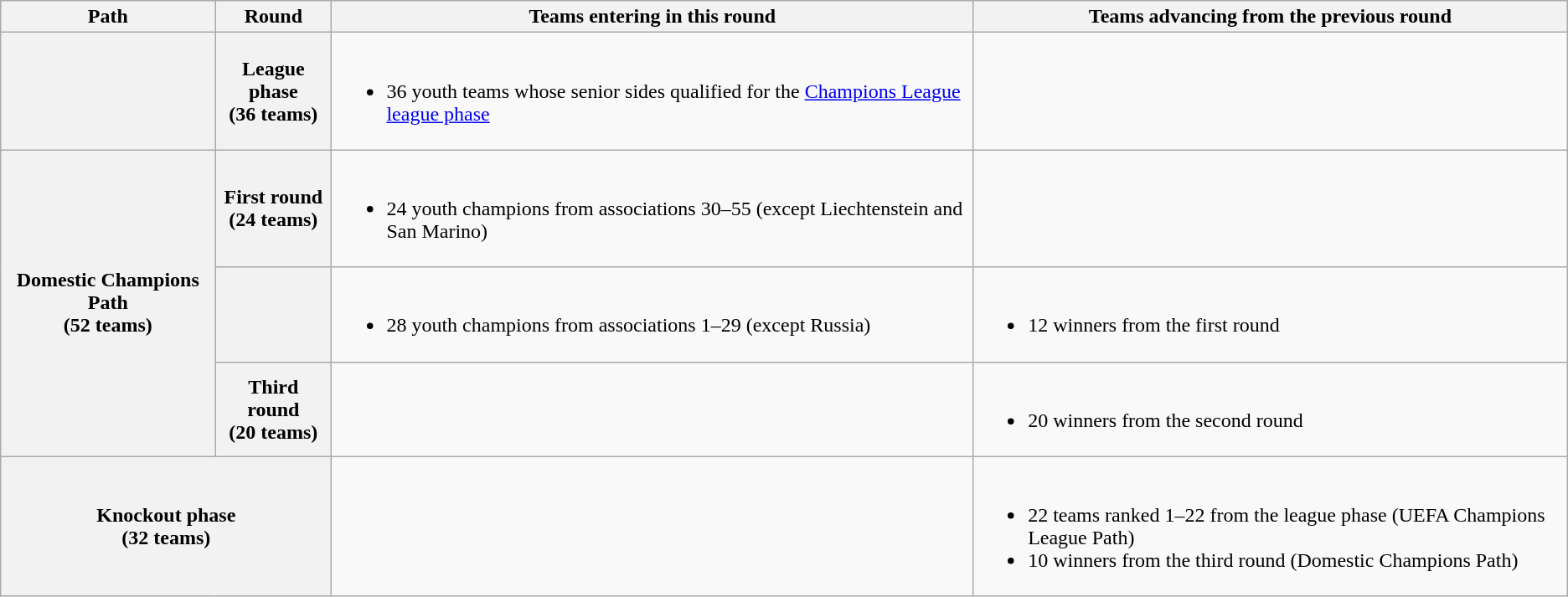<table class="wikitable">
<tr>
<th>Path</th>
<th>Round</th>
<th>Teams entering in this round</th>
<th>Teams advancing from the previous round</th>
</tr>
<tr>
<th></th>
<th>League phase<br>(36 teams)</th>
<td><br><ul><li>36 youth teams whose senior sides qualified for the <a href='#'>Champions League league phase</a></li></ul></td>
<td></td>
</tr>
<tr>
<th rowspan=3>Domestic Champions Path<br>(52 teams)</th>
<th>First round<br>(24 teams)</th>
<td><br><ul><li>24 youth champions from associations 30–55 (except Liechtenstein and San Marino)</li></ul></td>
<td></td>
</tr>
<tr>
<th></th>
<td><br><ul><li>28 youth champions from associations 1–29 (except Russia)</li></ul></td>
<td><br><ul><li>12 winners from the first round</li></ul></td>
</tr>
<tr>
<th>Third round<br>(20 teams)</th>
<td></td>
<td><br><ul><li>20 winners from the second round</li></ul></td>
</tr>
<tr>
<th colspan=2>Knockout phase<br>(32 teams)</th>
<td></td>
<td><br><ul><li>22 teams ranked 1–22 from the league phase (UEFA Champions League Path)</li><li>10 winners from the third round (Domestic Champions Path)</li></ul></td>
</tr>
</table>
